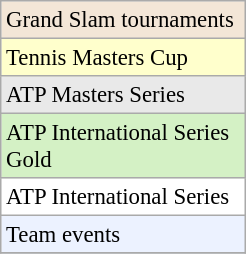<table class="wikitable"  style="font-size:95%; width:13%;">
<tr style="background:#f3e6d7;">
<td>Grand Slam tournaments</td>
</tr>
<tr style="background:#ffffcc;">
<td>Tennis Masters Cup</td>
</tr>
<tr style="background:#e9e9e9;">
<td>ATP Masters Series</td>
</tr>
<tr style="background:#d4f1c5;">
<td>ATP International Series Gold</td>
</tr>
<tr bgcolor="#ffffff">
<td>ATP International Series</td>
</tr>
<tr style="background:#ecf2ff;">
<td>Team events</td>
</tr>
<tr>
</tr>
</table>
